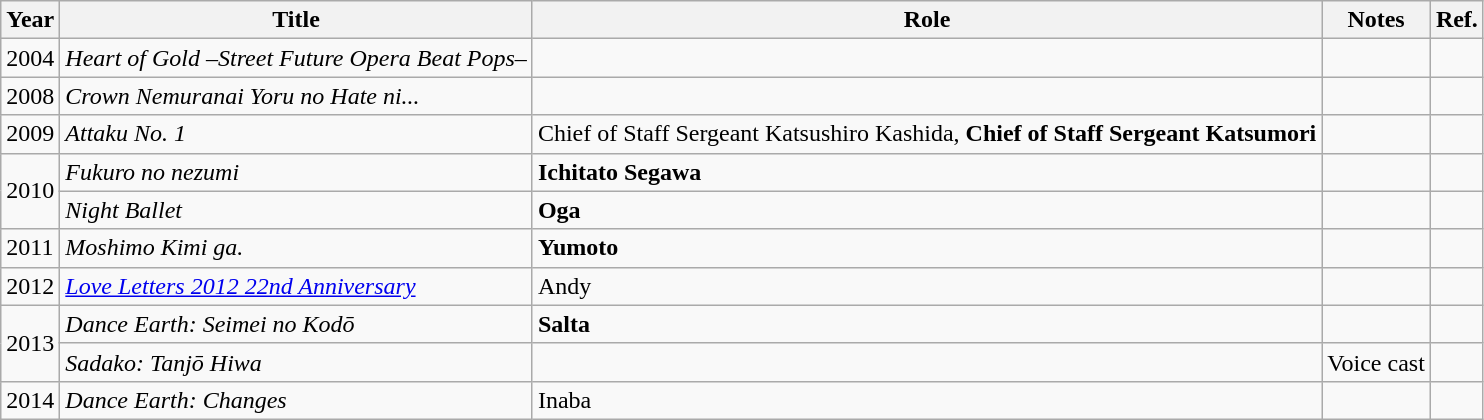<table class="wikitable">
<tr>
<th>Year</th>
<th>Title</th>
<th>Role</th>
<th>Notes</th>
<th>Ref.</th>
</tr>
<tr>
<td>2004</td>
<td><em>Heart of Gold –Street Future Opera Beat Pops–</em></td>
<td></td>
<td></td>
<td></td>
</tr>
<tr>
<td>2008</td>
<td><em>Crown Nemuranai Yoru no Hate ni...</em></td>
<td></td>
<td></td>
<td></td>
</tr>
<tr>
<td>2009</td>
<td><em>Attaku No. 1</em></td>
<td>Chief of Staff Sergeant Katsushiro Kashida, <strong>Chief of Staff Sergeant Katsumori</strong></td>
<td></td>
<td></td>
</tr>
<tr>
<td rowspan="2">2010</td>
<td><em>Fukuro no nezumi</em></td>
<td><strong>Ichitato Segawa</strong></td>
<td></td>
<td></td>
</tr>
<tr>
<td><em>Night Ballet</em></td>
<td><strong>Oga</strong></td>
<td></td>
<td></td>
</tr>
<tr>
<td>2011</td>
<td><em>Moshimo Kimi ga.</em></td>
<td><strong>Yumoto</strong></td>
<td></td>
<td></td>
</tr>
<tr>
<td>2012</td>
<td><em><a href='#'>Love Letters 2012 22nd Anniversary</a></em></td>
<td>Andy</td>
<td></td>
<td></td>
</tr>
<tr>
<td rowspan="2">2013</td>
<td><em>Dance Earth: Seimei no Kodō</em></td>
<td><strong>Salta</strong></td>
<td></td>
<td></td>
</tr>
<tr>
<td><em>Sadako: Tanjō Hiwa</em></td>
<td></td>
<td>Voice cast</td>
<td></td>
</tr>
<tr>
<td>2014</td>
<td><em>Dance Earth: Changes</em></td>
<td>Inaba</td>
<td></td>
<td></td>
</tr>
</table>
